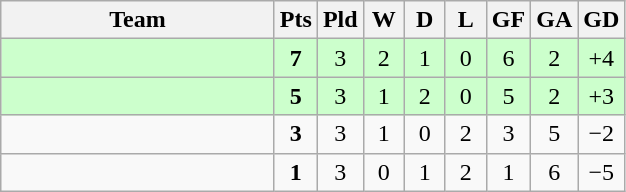<table class="wikitable" style="text-align:center;">
<tr>
<th width=175>Team</th>
<th width=20 abbr="Points">Pts</th>
<th width=20 abbr="Played">Pld</th>
<th width=20 abbr="Won">W</th>
<th width=20 abbr="Drawn">D</th>
<th width=20 abbr="Lost">L</th>
<th width=20 abbr="Goals for">GF</th>
<th width=20 abbr="Goals against">GA</th>
<th width=20 abbr="Goal difference">GD</th>
</tr>
<tr bgcolor=#ccffcc>
<td align="left"></td>
<td><strong>7</strong></td>
<td>3</td>
<td>2</td>
<td>1</td>
<td>0</td>
<td>6</td>
<td>2</td>
<td>+4</td>
</tr>
<tr bgcolor=#ccffcc>
<td align="left"></td>
<td><strong>5</strong></td>
<td>3</td>
<td>1</td>
<td>2</td>
<td>0</td>
<td>5</td>
<td>2</td>
<td>+3</td>
</tr>
<tr>
<td align="left"></td>
<td><strong>3</strong></td>
<td>3</td>
<td>1</td>
<td>0</td>
<td>2</td>
<td>3</td>
<td>5</td>
<td>−2</td>
</tr>
<tr>
<td align="left"></td>
<td><strong>1</strong></td>
<td>3</td>
<td>0</td>
<td>1</td>
<td>2</td>
<td>1</td>
<td>6</td>
<td>−5</td>
</tr>
</table>
